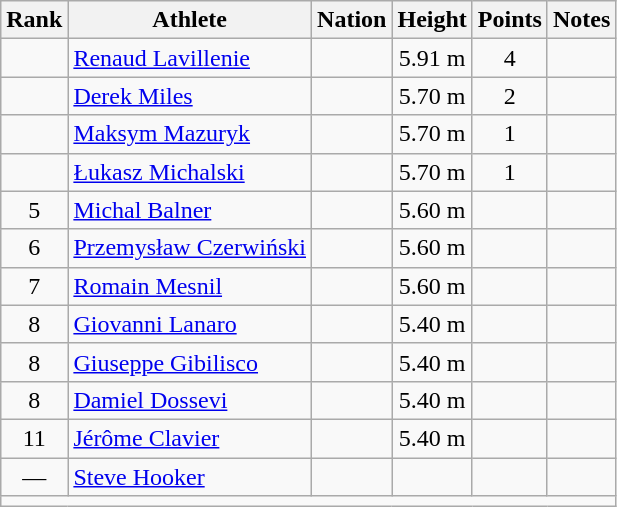<table class="wikitable mw-datatable sortable" style="text-align:center;">
<tr>
<th>Rank</th>
<th>Athlete</th>
<th>Nation</th>
<th>Height</th>
<th>Points</th>
<th>Notes</th>
</tr>
<tr>
<td></td>
<td align=left><a href='#'>Renaud Lavillenie</a></td>
<td align=left></td>
<td>5.91 m</td>
<td>4</td>
<td></td>
</tr>
<tr>
<td></td>
<td align=left><a href='#'>Derek Miles</a></td>
<td align=left></td>
<td>5.70 m</td>
<td>2</td>
<td></td>
</tr>
<tr>
<td></td>
<td align=left><a href='#'>Maksym Mazuryk</a></td>
<td align=left></td>
<td>5.70 m</td>
<td>1</td>
<td></td>
</tr>
<tr>
<td></td>
<td align=left><a href='#'>Łukasz Michalski</a></td>
<td align=left></td>
<td>5.70 m</td>
<td>1</td>
<td></td>
</tr>
<tr>
<td>5</td>
<td align=left><a href='#'>Michal Balner</a></td>
<td align=left></td>
<td>5.60 m</td>
<td></td>
<td></td>
</tr>
<tr>
<td>6</td>
<td align=left><a href='#'>Przemysław Czerwiński</a></td>
<td align=left></td>
<td>5.60 m</td>
<td></td>
<td></td>
</tr>
<tr>
<td>7</td>
<td align=left><a href='#'>Romain Mesnil</a></td>
<td align=left></td>
<td>5.60 m</td>
<td></td>
<td></td>
</tr>
<tr>
<td>8</td>
<td align=left><a href='#'>Giovanni Lanaro</a></td>
<td align=left></td>
<td>5.40 m</td>
<td></td>
<td></td>
</tr>
<tr>
<td>8</td>
<td align=left><a href='#'>Giuseppe Gibilisco</a></td>
<td align=left></td>
<td>5.40 m</td>
<td></td>
<td></td>
</tr>
<tr>
<td>8</td>
<td align=left><a href='#'>Damiel Dossevi</a></td>
<td align=left></td>
<td>5.40 m</td>
<td></td>
<td></td>
</tr>
<tr>
<td>11</td>
<td align=left><a href='#'>Jérôme Clavier</a></td>
<td align=left></td>
<td>5.40 m</td>
<td></td>
<td></td>
</tr>
<tr>
<td>—</td>
<td align=left><a href='#'>Steve Hooker</a></td>
<td align=left></td>
<td></td>
<td></td>
<td></td>
</tr>
<tr class="sortbottom">
<td colspan=6></td>
</tr>
</table>
